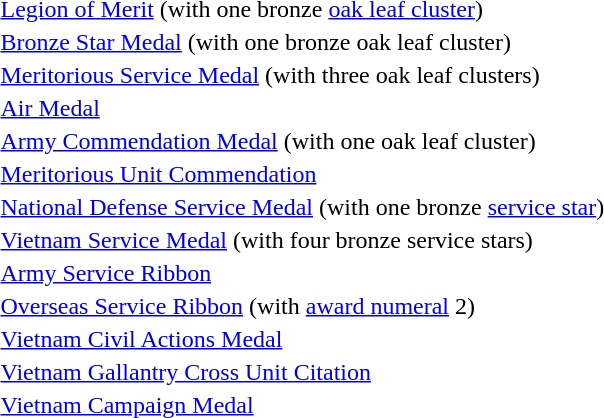<table>
<tr>
<td></td>
<td><a href='#'>Legion of Merit</a>  (with one bronze <a href='#'>oak leaf cluster</a>)</td>
</tr>
<tr>
<td></td>
<td><a href='#'>Bronze Star Medal</a> (with one bronze oak leaf cluster)</td>
</tr>
<tr>
<td></td>
<td><a href='#'>Meritorious Service Medal</a> (with three oak leaf clusters)</td>
</tr>
<tr>
<td></td>
<td><a href='#'>Air Medal</a></td>
</tr>
<tr>
<td></td>
<td><a href='#'>Army Commendation Medal</a> (with one oak leaf cluster)</td>
</tr>
<tr>
<td></td>
<td><a href='#'>Meritorious Unit Commendation</a></td>
</tr>
<tr>
<td></td>
<td><a href='#'>National Defense Service Medal</a> (with one bronze <a href='#'>service star</a>)</td>
</tr>
<tr>
<td></td>
<td><a href='#'>Vietnam Service Medal</a> (with four bronze service stars)</td>
</tr>
<tr>
<td></td>
<td><a href='#'>Army Service Ribbon</a></td>
</tr>
<tr>
<td><span></span></td>
<td><a href='#'>Overseas Service Ribbon</a> (with <a href='#'>award numeral</a> 2)</td>
</tr>
<tr>
<td></td>
<td><a href='#'>Vietnam Civil Actions Medal</a></td>
</tr>
<tr>
<td></td>
<td><a href='#'>Vietnam Gallantry Cross Unit Citation</a></td>
</tr>
<tr>
<td></td>
<td><a href='#'>Vietnam Campaign Medal</a></td>
</tr>
</table>
